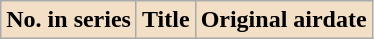<table class="wikitable plainrowheaders">
<tr bgcolor="#f2dfc6">
<th style="background:#f2dfc6; color:black;">No. in series</th>
<th style="background:#f2dfc6; color:black;">Title</th>
<th style="background:#f2dfc6; color:black;">Original airdate<br>




























</th>
</tr>
</table>
